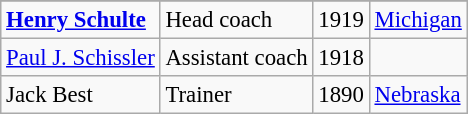<table class="wikitable" style="font-size: 95%">
<tr>
</tr>
<tr>
<td><strong><a href='#'>Henry Schulte</a></strong></td>
<td>Head coach</td>
<td>1919</td>
<td><a href='#'>Michigan</a></td>
</tr>
<tr>
<td><a href='#'>Paul J. Schissler</a></td>
<td>Assistant coach</td>
<td>1918</td>
<td></td>
</tr>
<tr>
<td>Jack Best</td>
<td>Trainer</td>
<td>1890</td>
<td><a href='#'>Nebraska</a></td>
</tr>
</table>
